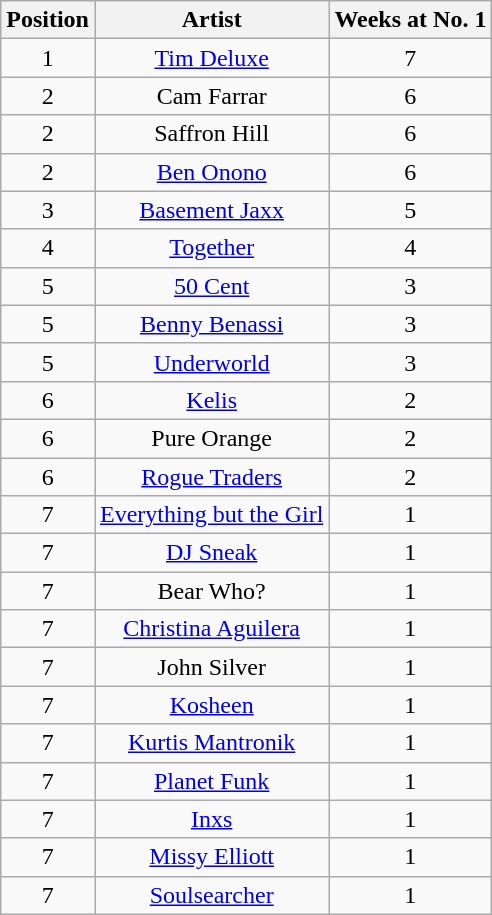<table class="wikitable">
<tr>
<th style="text-align: center;">Position</th>
<th style="text-align: center;">Artist</th>
<th style="text-align: center;">Weeks at No. 1</th>
</tr>
<tr>
<td style="text-align: center;">1</td>
<td style="text-align: center;"><a href='#'>Tim Deluxe</a></td>
<td style="text-align: center;">7</td>
</tr>
<tr>
<td style="text-align: center;">2</td>
<td style="text-align: center;">Cam Farrar</td>
<td style="text-align: center;">6</td>
</tr>
<tr>
<td style="text-align: center;">2</td>
<td style="text-align: center;">Saffron Hill</td>
<td style="text-align: center;">6</td>
</tr>
<tr>
<td style="text-align: center;">2</td>
<td style="text-align: center;"><a href='#'>Ben Onono</a></td>
<td style="text-align: center;">6</td>
</tr>
<tr>
<td style="text-align: center;">3</td>
<td style="text-align: center;"><a href='#'>Basement Jaxx</a></td>
<td style="text-align: center;">5</td>
</tr>
<tr>
<td style="text-align: center;">4</td>
<td style="text-align: center;"><a href='#'>Together</a></td>
<td style="text-align: center;">4</td>
</tr>
<tr>
<td style="text-align: center;">5</td>
<td style="text-align: center;"><a href='#'>50 Cent</a></td>
<td style="text-align: center;">3</td>
</tr>
<tr>
<td style="text-align: center;">5</td>
<td style="text-align: center;"><a href='#'>Benny Benassi</a></td>
<td style="text-align: center;">3</td>
</tr>
<tr>
<td style="text-align: center;">5</td>
<td style="text-align: center;"><a href='#'>Underworld</a></td>
<td style="text-align: center;">3</td>
</tr>
<tr>
<td style="text-align: center;">6</td>
<td style="text-align: center;"><a href='#'>Kelis</a></td>
<td style="text-align: center;">2</td>
</tr>
<tr>
<td style="text-align: center;">6</td>
<td style="text-align: center;">Pure Orange</td>
<td style="text-align: center;">2</td>
</tr>
<tr>
<td style="text-align: center;">6</td>
<td style="text-align: center;"><a href='#'>Rogue Traders</a></td>
<td style="text-align: center;">2</td>
</tr>
<tr>
<td style="text-align: center;">7</td>
<td style="text-align: center;"><a href='#'>Everything but the Girl</a></td>
<td style="text-align: center;">1</td>
</tr>
<tr>
<td style="text-align: center;">7</td>
<td style="text-align: center;"><a href='#'>DJ Sneak</a></td>
<td style="text-align: center;">1</td>
</tr>
<tr>
<td style="text-align: center;">7</td>
<td style="text-align: center;">Bear Who?</td>
<td style="text-align: center;">1</td>
</tr>
<tr>
<td style="text-align: center;">7</td>
<td style="text-align: center;"><a href='#'>Christina Aguilera</a></td>
<td style="text-align: center;">1</td>
</tr>
<tr>
<td style="text-align: center;">7</td>
<td style="text-align: center;">John Silver</td>
<td style="text-align: center;">1</td>
</tr>
<tr>
<td style="text-align: center;">7</td>
<td style="text-align: center;"><a href='#'>Kosheen</a></td>
<td style="text-align: center;">1</td>
</tr>
<tr>
<td style="text-align: center;">7</td>
<td style="text-align: center;"><a href='#'>Kurtis Mantronik</a></td>
<td style="text-align: center;">1</td>
</tr>
<tr>
<td style="text-align: center;">7</td>
<td style="text-align: center;"><a href='#'>Planet Funk</a></td>
<td style="text-align: center;">1</td>
</tr>
<tr>
<td style="text-align: center;">7</td>
<td style="text-align: center;"><a href='#'>Inxs</a></td>
<td style="text-align: center;">1</td>
</tr>
<tr>
<td style="text-align: center;">7</td>
<td style="text-align: center;"><a href='#'>Missy Elliott</a></td>
<td style="text-align: center;">1</td>
</tr>
<tr>
<td style="text-align: center;">7</td>
<td style="text-align: center;"><a href='#'>Soulsearcher</a></td>
<td style="text-align: center;">1</td>
</tr>
</table>
